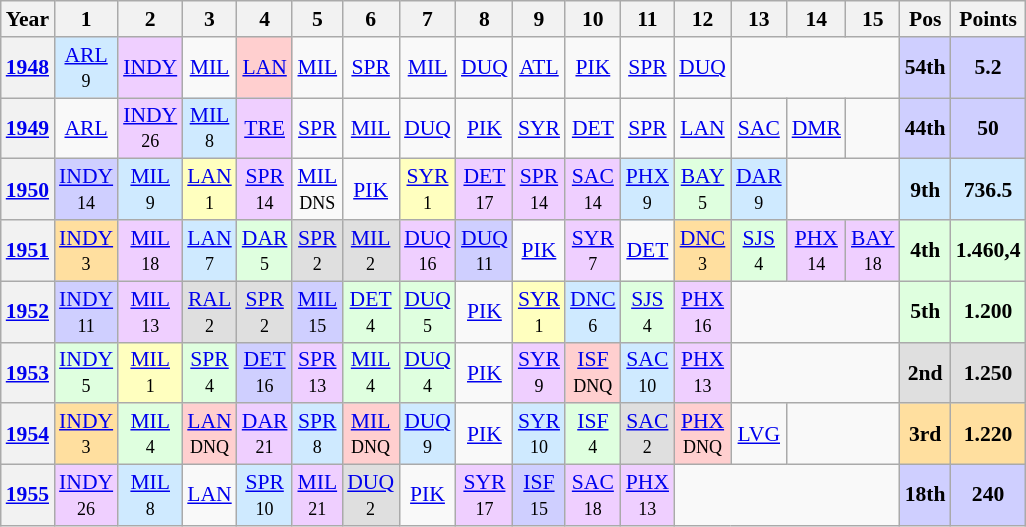<table class="wikitable" style="text-align:center; font-size:90%">
<tr>
<th>Year</th>
<th>1</th>
<th>2</th>
<th>3</th>
<th>4</th>
<th>5</th>
<th>6</th>
<th>7</th>
<th>8</th>
<th>9</th>
<th>10</th>
<th>11</th>
<th>12</th>
<th>13</th>
<th>14</th>
<th>15</th>
<th>Pos</th>
<th>Points</th>
</tr>
<tr>
<th rowspan=1><a href='#'>1948</a></th>
<td style="background:#CFEAFF;"><a href='#'>ARL</a><br><small>9</small></td>
<td style="background:#EFCFFF;"><a href='#'>INDY</a><br></td>
<td><a href='#'>MIL</a></td>
<td style="background:#FFCFCF;"><a href='#'>LAN</a><br></td>
<td><a href='#'>MIL</a></td>
<td><a href='#'>SPR</a></td>
<td><a href='#'>MIL</a></td>
<td><a href='#'>DUQ</a></td>
<td><a href='#'>ATL</a></td>
<td><a href='#'>PIK</a></td>
<td><a href='#'>SPR</a></td>
<td><a href='#'>DUQ</a></td>
<td colspan=3></td>
<th style="background:#CFCFFF;">54th</th>
<th style="background:#CFCFFF;">5.2</th>
</tr>
<tr>
<th rowspan=1><a href='#'>1949</a></th>
<td><a href='#'>ARL</a></td>
<td style="background:#EFCFFF;"><a href='#'>INDY</a><br><small>26</small></td>
<td style="background:#CFEAFF;"><a href='#'>MIL</a><br><small>8</small></td>
<td style="background:#EFCFFF;"><a href='#'>TRE</a><br></td>
<td><a href='#'>SPR</a></td>
<td><a href='#'>MIL</a><br><small> </small></td>
<td><a href='#'>DUQ</a><br><small> </small></td>
<td><a href='#'>PIK</a></td>
<td><a href='#'>SYR</a></td>
<td><a href='#'>DET</a></td>
<td><a href='#'>SPR</a></td>
<td><a href='#'>LAN</a></td>
<td><a href='#'>SAC</a><br><small> </small></td>
<td><a href='#'>DMR</a><br><small> </small></td>
<td colspan=1></td>
<th style="background:#CFCFFF;">44th</th>
<th style="background:#CFCFFF;">50</th>
</tr>
<tr>
<th rowspan=1><a href='#'>1950</a></th>
<td style="background:#CFCFFF;"><a href='#'>INDY</a><br><small>14</small></td>
<td style="background:#CFEAFF;"><a href='#'>MIL</a><br><small>9</small></td>
<td style="background:#FFFFBF;"><a href='#'>LAN</a><br><small>1</small></td>
<td style="background:#EFCFFF;"><a href='#'>SPR</a><br><small>14</small></td>
<td><a href='#'>MIL</a><br><small>DNS</small></td>
<td><a href='#'>PIK</a></td>
<td style="background:#FFFFBF;"><a href='#'>SYR</a><br><small>1</small></td>
<td style="background:#EFCFFF;"><a href='#'>DET</a><br><small>17</small></td>
<td style="background:#EFCFFF;"><a href='#'>SPR</a><br><small>14</small></td>
<td style="background:#EFCFFF;"><a href='#'>SAC</a><br><small>14</small></td>
<td style="background:#CFEAFF;"><a href='#'>PHX</a><br><small>9</small></td>
<td style="background:#DFFFDF;"><a href='#'>BAY</a><br><small>5</small></td>
<td style="background:#CFEAFF;"><a href='#'>DAR</a><br><small>9</small></td>
<td colspan=2></td>
<th style="background:#CFEAFF;">9th</th>
<th style="background:#CFEAFF;">736.5</th>
</tr>
<tr>
<th rowspan=1><a href='#'>1951</a></th>
<td style="background:#FFDF9F;"><a href='#'>INDY</a><br><small>3</small></td>
<td style="background:#EFCFFF;"><a href='#'>MIL</a><br><small>18</small></td>
<td style="background:#CFEAFF;"><a href='#'>LAN</a><br><small>7</small></td>
<td style="background:#DFFFDF;"><a href='#'>DAR</a><br><small>5</small></td>
<td style="background:#DFDFDF;"><a href='#'>SPR</a><br><small>2</small></td>
<td style="background:#DFDFDF;"><a href='#'>MIL</a><br><small>2</small></td>
<td style="background:#EFCFFF;"><a href='#'>DUQ</a><br><small>16</small></td>
<td style="background:#CFCFFF;"><a href='#'>DUQ</a><br><small>11</small></td>
<td><a href='#'>PIK</a></td>
<td style="background:#EFCFFF;"><a href='#'>SYR</a><br><small>7</small></td>
<td><a href='#'>DET</a><br><small> </small></td>
<td style="background:#FFDF9F;"><a href='#'>DNC</a><br><small>3</small></td>
<td style="background:#DFFFDF;"><a href='#'>SJS</a><br><small>4</small></td>
<td style="background:#EFCFFF;"><a href='#'>PHX</a><br><small>14</small></td>
<td style="background:#EFCFFF;"><a href='#'>BAY</a><br><small>18</small></td>
<th style="background:#DFFFDF;">4th</th>
<th style="background:#DFFFDF;">1.460,4</th>
</tr>
<tr>
<th rowspan=1><a href='#'>1952</a></th>
<td style="background:#CFCFFF;"><a href='#'>INDY</a><br><small>11</small></td>
<td style="background:#EFCFFF;"><a href='#'>MIL</a><br><small>13</small></td>
<td style="background:#DFDFDF;"><a href='#'>RAL</a><br><small>2</small></td>
<td style="background:#DFDFDF;"><a href='#'>SPR</a><br><small>2</small></td>
<td style="background:#CFCFFF;"><a href='#'>MIL</a><br><small>15</small></td>
<td style="background:#DFFFDF;"><a href='#'>DET</a><br><small>4</small></td>
<td style="background:#DFFFDF;"><a href='#'>DUQ</a><br><small>5</small></td>
<td><a href='#'>PIK</a></td>
<td style="background:#FFFFBF;"><a href='#'>SYR</a><br><small>1</small></td>
<td style="background:#CFEAFF;"><a href='#'>DNC</a><br><small>6</small></td>
<td style="background:#DFFFDF;"><a href='#'>SJS</a><br><small>4</small></td>
<td style="background:#EFCFFF;"><a href='#'>PHX</a><br><small>16</small></td>
<td colspan=3></td>
<th style="background:#DFFFDF;">5th</th>
<th style="background:#DFFFDF;">1.200</th>
</tr>
<tr>
<th rowspan=1><a href='#'>1953</a></th>
<td style="background:#DFFFDF;"><a href='#'>INDY</a><br><small>5</small></td>
<td style="background:#FFFFBF;"><a href='#'>MIL</a><br><small>1</small></td>
<td style="background:#DFFFDF;"><a href='#'>SPR</a><br><small>4</small></td>
<td style="background:#CFCFFF;"><a href='#'>DET</a><br><small>16</small></td>
<td style="background:#EFCFFF;"><a href='#'>SPR</a><br><small>13</small></td>
<td style="background:#DFFFDF;"><a href='#'>MIL</a><br><small>4</small></td>
<td style="background:#DFFFDF;"><a href='#'>DUQ</a><br><small>4</small></td>
<td><a href='#'>PIK</a></td>
<td style="background:#EFCFFF;"><a href='#'>SYR</a><br><small>9</small></td>
<td style="background:#FFCFCF;"><a href='#'>ISF</a><br><small>DNQ</small></td>
<td style="background:#CFEAFF;"><a href='#'>SAC</a><br><small>10</small></td>
<td style="background:#EFCFFF;"><a href='#'>PHX</a><br><small>13</small></td>
<td colspan=3></td>
<th style="background:#DFDFDF;">2nd</th>
<th style="background:#DFDFDF;">1.250</th>
</tr>
<tr>
<th rowspan=1><a href='#'>1954</a></th>
<td style="background:#FFDF9F;"><a href='#'>INDY</a><br><small>3</small></td>
<td style="background:#DFFFDF;"><a href='#'>MIL</a><br><small>4</small></td>
<td style="background:#FFCFCF;"><a href='#'>LAN</a><br><small>DNQ</small></td>
<td style="background:#EFCFFF;"><a href='#'>DAR</a><br><small>21</small></td>
<td style="background:#CFEAFF;"><a href='#'>SPR</a><br><small>8</small></td>
<td style="background:#FFCFCF;"><a href='#'>MIL</a><br><small>DNQ</small></td>
<td style="background:#CFEAFF;"><a href='#'>DUQ</a><br><small>9</small></td>
<td><a href='#'>PIK</a></td>
<td style="background:#CFEAFF;"><a href='#'>SYR</a><br><small>10</small></td>
<td style="background:#DFFFDF;"><a href='#'>ISF</a><br><small>4</small></td>
<td style="background:#DFDFDF;"><a href='#'>SAC</a><br><small>2</small></td>
<td style="background:#FFCFCF;"><a href='#'>PHX</a><br><small>DNQ</small></td>
<td><a href='#'>LVG</a><br><small> </small></td>
<td colspan=2></td>
<th style="background:#FFDF9F;">3rd</th>
<th style="background:#FFDF9F;">1.220</th>
</tr>
<tr>
<th rowspan=1><a href='#'>1955</a></th>
<td style="background:#EFCFFF;"><a href='#'>INDY</a><br><small>26</small></td>
<td style="background:#CFEAFF;"><a href='#'>MIL</a><br><small>8</small></td>
<td><a href='#'>LAN</a></td>
<td style="background:#CFEAFF;"><a href='#'>SPR</a><br><small>10</small></td>
<td style="background:#EFCFFF;"><a href='#'>MIL</a><br><small>21</small></td>
<td style="background:#DFDFDF;"><a href='#'>DUQ</a><br><small>2</small></td>
<td><a href='#'>PIK</a></td>
<td style="background:#EFCFFF;"><a href='#'>SYR</a><br><small>17</small></td>
<td style="background:#CFCFFF;"><a href='#'>ISF</a><br><small>15</small></td>
<td style="background:#EFCFFF;"><a href='#'>SAC</a><br><small>18</small></td>
<td style="background:#EFCFFF;"><a href='#'>PHX</a><br><small>13</small></td>
<td colspan=4></td>
<th style="background:#CFCFFF;">18th</th>
<th style="background:#CFCFFF;">240</th>
</tr>
</table>
